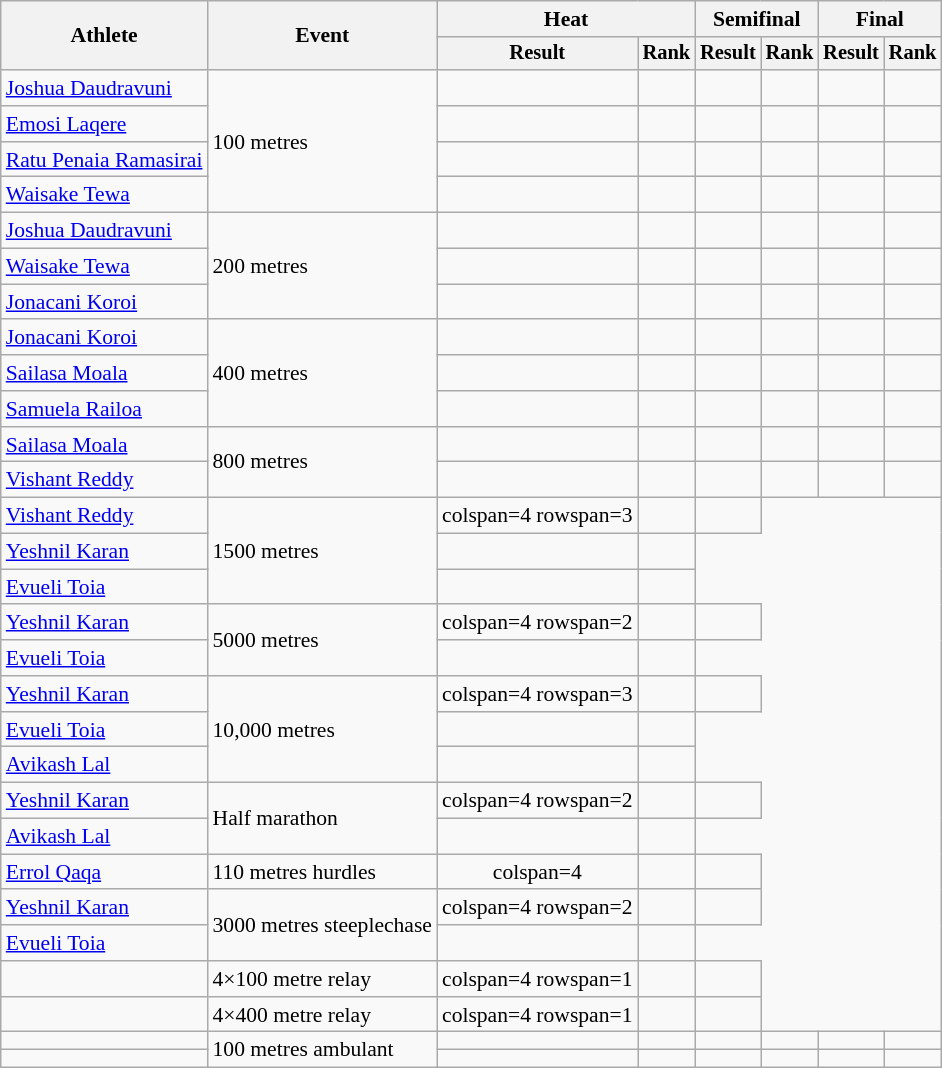<table class="wikitable" style="font-size:90%">
<tr>
<th rowspan="2">Athlete</th>
<th rowspan="2">Event</th>
<th colspan="2">Heat</th>
<th colspan="2">Semifinal</th>
<th colspan="2">Final</th>
</tr>
<tr style="font-size:95%">
<th>Result</th>
<th>Rank</th>
<th>Result</th>
<th>Rank</th>
<th>Result</th>
<th>Rank</th>
</tr>
<tr style=text-align:center>
<td style=text-align:left><a href='#'>Joshua Daudravuni</a></td>
<td style=text-align:left rowspan=4>100 metres</td>
<td></td>
<td></td>
<td></td>
<td></td>
<td></td>
<td></td>
</tr>
<tr style=text-align:center>
<td style=text-align:left><a href='#'>Emosi Laqere</a></td>
<td></td>
<td></td>
<td></td>
<td></td>
<td></td>
<td></td>
</tr>
<tr style=text-align:center>
<td style=text-align:left><a href='#'>Ratu Penaia Ramasirai</a></td>
<td></td>
<td></td>
<td></td>
<td></td>
<td></td>
<td></td>
</tr>
<tr style=text-align:center>
<td style=text-align:left><a href='#'>Waisake Tewa</a></td>
<td></td>
<td></td>
<td></td>
<td></td>
<td></td>
<td></td>
</tr>
<tr style=text-align:center>
<td style=text-align:left><a href='#'>Joshua Daudravuni</a></td>
<td style=text-align:left rowspan=3>200 metres</td>
<td></td>
<td></td>
<td></td>
<td></td>
<td></td>
<td></td>
</tr>
<tr style=text-align:center>
<td style=text-align:left><a href='#'>Waisake Tewa</a></td>
<td></td>
<td></td>
<td></td>
<td></td>
<td></td>
<td></td>
</tr>
<tr style=text-align:center>
<td style=text-align:left><a href='#'>Jonacani Koroi</a></td>
<td></td>
<td></td>
<td></td>
<td></td>
<td></td>
<td></td>
</tr>
<tr style=text-align:center>
<td style=text-align:left><a href='#'>Jonacani Koroi</a></td>
<td style=text-align:left rowspan=3>400 metres</td>
<td></td>
<td></td>
<td></td>
<td></td>
<td></td>
<td></td>
</tr>
<tr style=text-align:center>
<td style=text-align:left><a href='#'>Sailasa Moala</a></td>
<td></td>
<td></td>
<td></td>
<td></td>
<td></td>
<td></td>
</tr>
<tr style=text-align:center>
<td style=text-align:left><a href='#'>Samuela Railoa</a></td>
<td></td>
<td></td>
<td></td>
<td></td>
<td></td>
<td></td>
</tr>
<tr style=text-align:center>
<td style=text-align:left><a href='#'>Sailasa Moala</a></td>
<td style=text-align:left rowspan=2>800 metres</td>
<td></td>
<td></td>
<td></td>
<td></td>
<td></td>
<td></td>
</tr>
<tr style=text-align:center>
<td style=text-align:left><a href='#'>Vishant Reddy</a></td>
<td></td>
<td></td>
<td></td>
<td></td>
<td></td>
<td></td>
</tr>
<tr style=text-align:center>
<td style=text-align:left><a href='#'>Vishant Reddy</a></td>
<td style=text-align:left rowspan=3>1500 metres</td>
<td>colspan=4 rowspan=3 </td>
<td></td>
<td></td>
</tr>
<tr style=text-align:center>
<td style=text-align:left><a href='#'>Yeshnil Karan</a></td>
<td></td>
<td></td>
</tr>
<tr style=text-align:center>
<td style=text-align:left><a href='#'>Evueli Toia</a></td>
<td></td>
<td></td>
</tr>
<tr style=text-align:center>
<td style=text-align:left><a href='#'>Yeshnil Karan</a></td>
<td style=text-align:left rowspan=2>5000 metres</td>
<td>colspan=4 rowspan=2 </td>
<td></td>
<td></td>
</tr>
<tr style=text-align:center>
<td style=text-align:left><a href='#'>Evueli Toia</a></td>
<td></td>
<td></td>
</tr>
<tr style=text-align:center>
<td style=text-align:left><a href='#'>Yeshnil Karan</a></td>
<td style=text-align:left rowspan=3>10,000 metres</td>
<td>colspan=4 rowspan=3 </td>
<td></td>
<td></td>
</tr>
<tr style=text-align:center>
<td style=text-align:left><a href='#'>Evueli Toia</a></td>
<td></td>
<td></td>
</tr>
<tr style=text-align:center>
<td style=text-align:left><a href='#'>Avikash Lal</a></td>
<td></td>
<td></td>
</tr>
<tr style=text-align:center>
<td style=text-align:left><a href='#'>Yeshnil Karan</a></td>
<td style=text-align:left rowspan=2>Half marathon</td>
<td>colspan=4 rowspan=2 </td>
<td></td>
<td></td>
</tr>
<tr style=text-align:center>
<td style=text-align:left><a href='#'>Avikash Lal</a></td>
<td></td>
<td></td>
</tr>
<tr style=text-align:center>
<td style=text-align:left><a href='#'>Errol Qaqa</a></td>
<td style=text-align:left>110 metres hurdles</td>
<td>colspan=4  </td>
<td></td>
<td></td>
</tr>
<tr style=text-align:center>
<td style=text-align:left><a href='#'>Yeshnil Karan</a></td>
<td style=text-align:left rowspan=2>3000 metres steeplechase</td>
<td>colspan=4 rowspan=2 </td>
<td></td>
<td></td>
</tr>
<tr style=text-align:center>
<td style=text-align:left><a href='#'>Evueli Toia</a></td>
<td></td>
<td></td>
</tr>
<tr style=text-align:center>
<td style=text-align:left></td>
<td style=text-align:left rowspan=1>4×100 metre relay</td>
<td>colspan=4 rowspan=1 </td>
<td></td>
<td></td>
</tr>
<tr style=text-align:center>
<td style=text-align:left></td>
<td style=text-align:left rowspan=1>4×400 metre relay</td>
<td>colspan=4 rowspan=1 </td>
<td></td>
<td></td>
</tr>
<tr style=text-align:center>
<td style=text-align:left></td>
<td style=text-align:left rowspan=2>100 metres ambulant</td>
<td></td>
<td></td>
<td></td>
<td></td>
<td></td>
<td></td>
</tr>
<tr style=text-align:center>
<td style=text-align:left></td>
<td></td>
<td></td>
<td></td>
<td></td>
<td></td>
<td></td>
</tr>
</table>
